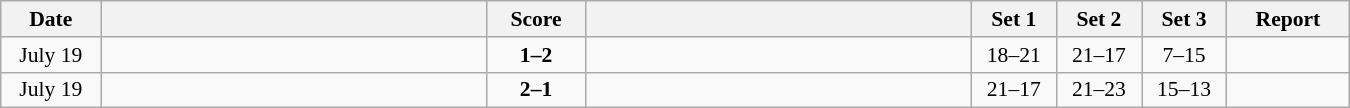<table class="wikitable" style="text-align: center; font-size:90% ">
<tr>
<th width="60">Date</th>
<th align="right" width="250"></th>
<th width="60">Score</th>
<th align="left" width="250"></th>
<th width="50">Set 1</th>
<th width="50">Set 2</th>
<th width="50">Set 3</th>
<th width="75">Report</th>
</tr>
<tr>
<td>July 19</td>
<td align=left></td>
<td align=center><strong>1–2</strong></td>
<td align=left><strong></strong></td>
<td>18–21</td>
<td>21–17</td>
<td>7–15</td>
<td></td>
</tr>
<tr>
<td>July 19</td>
<td align=left><strong></strong></td>
<td align=center><strong>2–1</strong></td>
<td align=left></td>
<td>21–17</td>
<td>21–23</td>
<td>15–13</td>
<td></td>
</tr>
</table>
